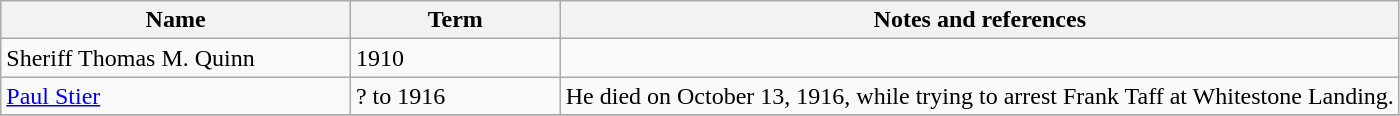<table class="wikitable" style="float:left; ">
<tr>
<th width="25%">Name</th>
<th width="15%">Term</th>
<th width="60%">Notes and references</th>
</tr>
<tr>
<td>Sheriff Thomas M. Quinn</td>
<td>1910</td>
<td></td>
</tr>
<tr>
<td><a href='#'>Paul Stier</a></td>
<td>? to 1916</td>
<td>He died on October 13, 1916, while trying to arrest Frank Taff at Whitestone Landing.</td>
</tr>
<tr>
</tr>
</table>
